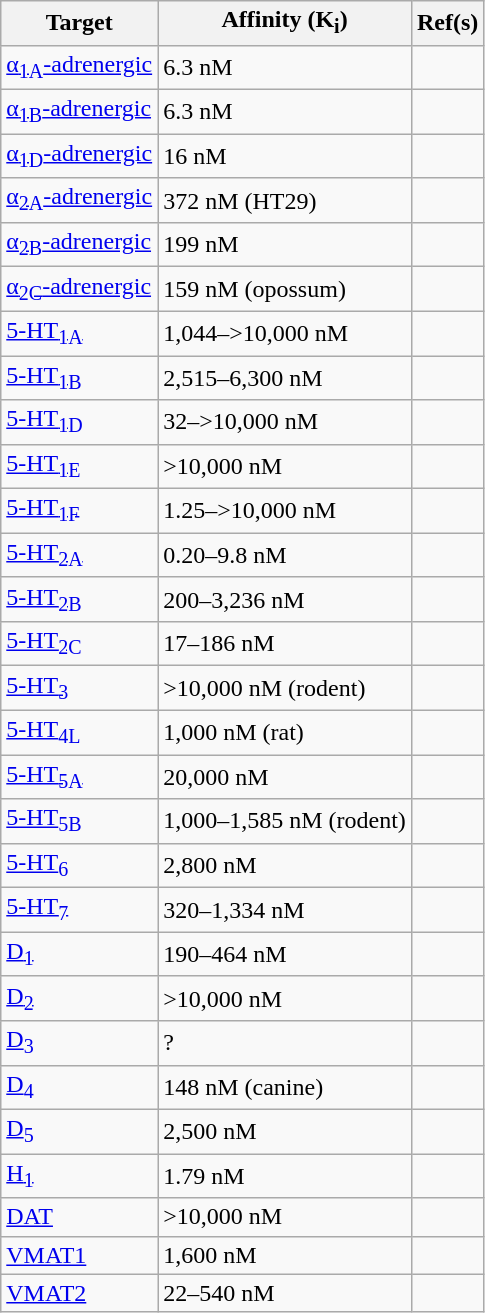<table class="wikitable floatright">
<tr>
<th>Target</th>
<th>Affinity (K<sub>i</sub>)</th>
<th>Ref(s)</th>
</tr>
<tr>
<td><a href='#'>α<sub>1A</sub>-adrenergic</a></td>
<td>6.3 nM</td>
<td></td>
</tr>
<tr>
<td><a href='#'>α<sub>1B</sub>-adrenergic</a></td>
<td>6.3 nM</td>
<td></td>
</tr>
<tr>
<td><a href='#'>α<sub>1D</sub>-adrenergic</a></td>
<td>16 nM</td>
<td></td>
</tr>
<tr>
<td><a href='#'>α<sub>2A</sub>-adrenergic</a></td>
<td>372 nM (HT29)</td>
<td></td>
</tr>
<tr>
<td><a href='#'>α<sub>2B</sub>-adrenergic</a></td>
<td>199 nM</td>
<td></td>
</tr>
<tr>
<td><a href='#'>α<sub>2C</sub>-adrenergic</a></td>
<td>159 nM (opossum)</td>
<td></td>
</tr>
<tr>
<td><a href='#'>5-HT<sub>1A</sub></a></td>
<td>1,044–>10,000 nM</td>
<td></td>
</tr>
<tr>
<td><a href='#'>5-HT<sub>1B</sub></a></td>
<td>2,515–6,300 nM</td>
<td></td>
</tr>
<tr>
<td><a href='#'>5-HT<sub>1D</sub></a></td>
<td>32–>10,000 nM</td>
<td></td>
</tr>
<tr>
<td><a href='#'>5-HT<sub>1E</sub></a></td>
<td>>10,000 nM</td>
<td></td>
</tr>
<tr>
<td><a href='#'>5-HT<sub>1F</sub></a></td>
<td>1.25–>10,000 nM</td>
<td></td>
</tr>
<tr>
<td><a href='#'>5-HT<sub>2A</sub></a></td>
<td>0.20–9.8 nM</td>
<td></td>
</tr>
<tr>
<td><a href='#'>5-HT<sub>2B</sub></a></td>
<td>200–3,236 nM</td>
<td></td>
</tr>
<tr>
<td><a href='#'>5-HT<sub>2C</sub></a></td>
<td>17–186 nM</td>
<td></td>
</tr>
<tr>
<td><a href='#'>5-HT<sub>3</sub></a></td>
<td>>10,000 nM (rodent)</td>
<td></td>
</tr>
<tr>
<td><a href='#'>5-HT<sub>4L</sub></a></td>
<td>1,000 nM (rat)</td>
<td></td>
</tr>
<tr>
<td><a href='#'>5-HT<sub>5A</sub></a></td>
<td>20,000 nM</td>
<td></td>
</tr>
<tr>
<td><a href='#'>5-HT<sub>5B</sub></a></td>
<td>1,000–1,585 nM (rodent)</td>
<td></td>
</tr>
<tr>
<td><a href='#'>5-HT<sub>6</sub></a></td>
<td>2,800 nM</td>
<td></td>
</tr>
<tr>
<td><a href='#'>5-HT<sub>7</sub></a></td>
<td>320–1,334 nM</td>
<td></td>
</tr>
<tr>
<td><a href='#'>D<sub>1</sub></a></td>
<td>190–464 nM</td>
<td></td>
</tr>
<tr>
<td><a href='#'>D<sub>2</sub></a></td>
<td>>10,000 nM</td>
<td></td>
</tr>
<tr>
<td><a href='#'>D<sub>3</sub></a></td>
<td>?</td>
<td></td>
</tr>
<tr>
<td><a href='#'>D<sub>4</sub></a></td>
<td>148 nM (canine)</td>
<td></td>
</tr>
<tr>
<td><a href='#'>D<sub>5</sub></a></td>
<td>2,500 nM</td>
<td></td>
</tr>
<tr>
<td><a href='#'>H<sub>1</sub></a></td>
<td>1.79 nM</td>
<td></td>
</tr>
<tr>
<td><a href='#'>DAT</a></td>
<td>>10,000 nM</td>
<td></td>
</tr>
<tr>
<td><a href='#'>VMAT1</a></td>
<td>1,600 nM</td>
<td></td>
</tr>
<tr>
<td><a href='#'>VMAT2</a></td>
<td>22–540 nM</td>
<td></td>
</tr>
</table>
